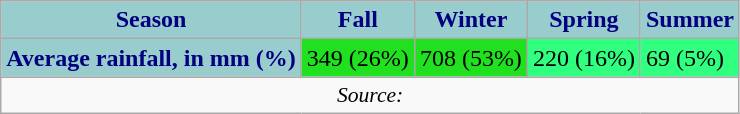<table class="wikitable">
<tr>
<th style="background: #99CCCC; color: #000080" height="17">Season</th>
<th style="background: #99CCCC; color:#000080;">Fall</th>
<th style="background: #99CCCC; color:#000080;">Winter</th>
<th style="background: #99CCCC; color:#000080;">Spring</th>
<th style="background: #99CCCC; color:#000080;">Summer</th>
</tr>
<tr>
<th style="background: #99CCCC; color:#000080;">Average rainfall, in mm (%)</th>
<td style="background: #20E020;">349  (26%)</td>
<td style="background: #20E020;">708  (53%)</td>
<td style="background: #30FF80;">220  (16%)</td>
<td style="background: #30FF80;">69  (5%)</td>
</tr>
<tr>
<td colspan="14" style="text-align:center;font-size:90%;"><em>Source: </em></td>
</tr>
</table>
